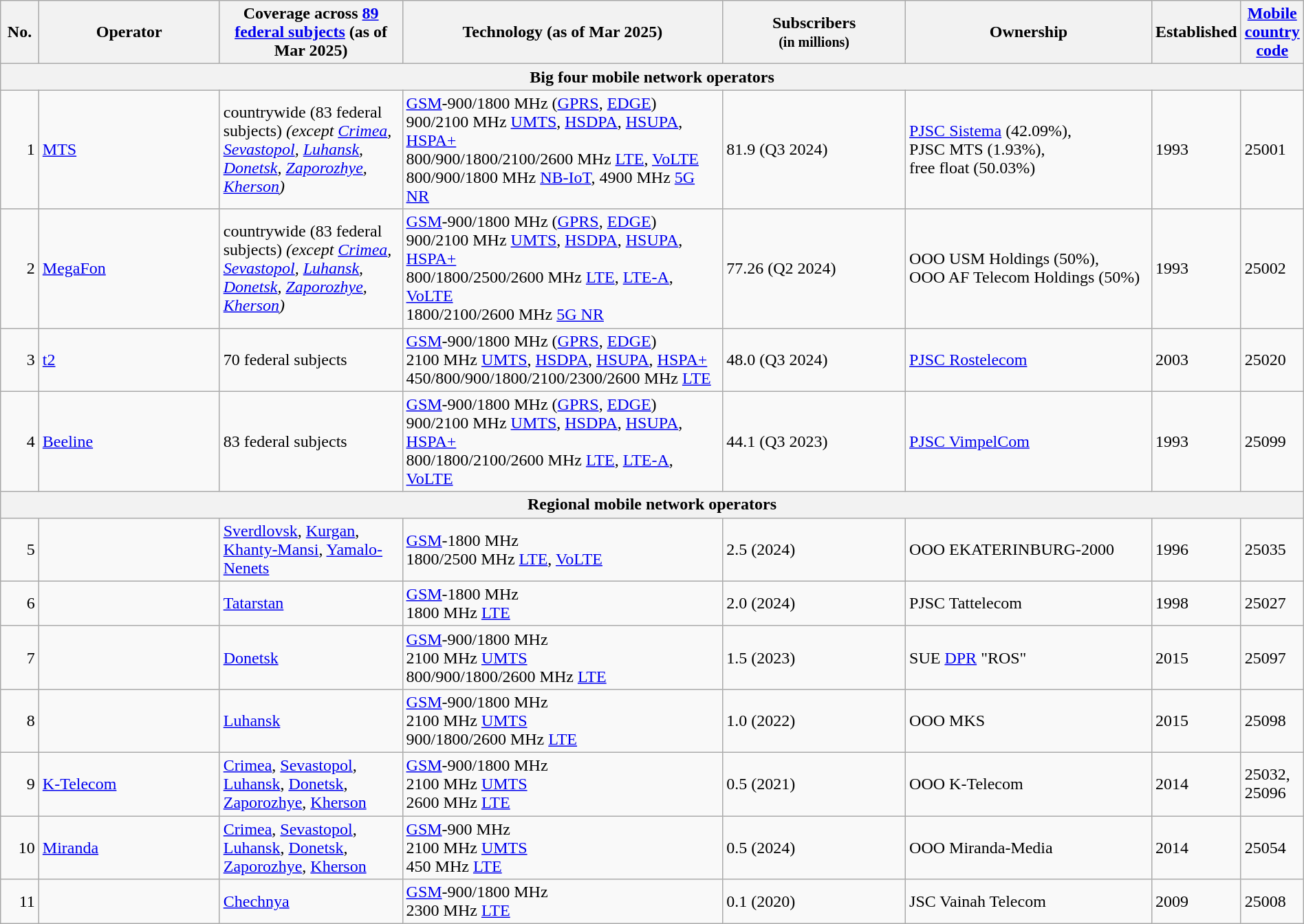<table class="wikitable" style="width:100%;">
<tr>
<th style="width:3%;">No.</th>
<th style="width:15%;">Operator</th>
<th style="width:15%;">Coverage across <a href='#'>89 federal subjects</a> (as of Mar 2025)</th>
<th style="width:25%;">Technology (as of Mar 2025)</th>
<th style="width:15%;">Subscribers<br><small>(in millions)</small></th>
<th style="width:20%;">Ownership</th>
<th>Established</th>
<th><a href='#'>Mobile country code</a></th>
</tr>
<tr>
<th colspan="8" style="text-align:center;">Big four mobile network operators</th>
</tr>
<tr>
<td align=right>1</td>
<td><a href='#'>MTS</a></td>
<td>countrywide (83 federal subjects) <em>(except <a href='#'>Crimea</a>, <a href='#'>Sevastopol</a>, <a href='#'>Luhansk</a>, <a href='#'>Donetsk</a>, <a href='#'>Zaporozhye</a>, <a href='#'>Kherson</a>)</em></td>
<td><a href='#'>GSM</a>-900/1800 MHz (<a href='#'>GPRS</a>, <a href='#'>EDGE</a>)<br>900/2100 MHz <a href='#'>UMTS</a>, <a href='#'>HSDPA</a>, <a href='#'>HSUPA</a>, <a href='#'>HSPA+</a><br>800/900/1800/2100/2600 MHz <a href='#'>LTE</a>, <a href='#'>VoLTE</a><br>800/900/1800 MHz <a href='#'>NB-IoT</a>, 4900 MHz <a href='#'>5G NR</a></td>
<td>81.9 (Q3 2024)</td>
<td><a href='#'>PJSC Sistema</a> (42.09%),<br>PJSC MTS (1.93%),<br>free float (50.03%)</td>
<td>1993</td>
<td>25001</td>
</tr>
<tr>
<td align=right>2</td>
<td><a href='#'>MegaFon</a></td>
<td>countrywide (83 federal subjects) <em>(except <a href='#'>Crimea</a>, <a href='#'>Sevastopol</a>, <a href='#'>Luhansk</a>, <a href='#'>Donetsk</a>, <a href='#'>Zaporozhye</a>, <a href='#'>Kherson</a>)</em></td>
<td><a href='#'>GSM</a>-900/1800 MHz (<a href='#'>GPRS</a>, <a href='#'>EDGE</a>)<br>900/2100 MHz <a href='#'>UMTS</a>, <a href='#'>HSDPA</a>, <a href='#'>HSUPA</a>, <a href='#'>HSPA+</a><br>800/1800/2500/2600 MHz <a href='#'>LTE</a>, <a href='#'>LTE-A</a>, <a href='#'>VoLTE</a><br>1800/2100/2600 MHz <a href='#'>5G NR</a></td>
<td>77.26 (Q2 2024)</td>
<td>OOO USM Holdings (50%),<br>OOO AF Telecom Holdings (50%)</td>
<td>1993</td>
<td>25002</td>
</tr>
<tr>
<td align=right>3</td>
<td><a href='#'>t2</a></td>
<td>70 federal subjects</td>
<td><a href='#'>GSM</a>-900/1800 MHz (<a href='#'>GPRS</a>, <a href='#'>EDGE</a>)<br>2100 MHz <a href='#'>UMTS</a>, <a href='#'>HSDPA</a>, <a href='#'>HSUPA</a>, <a href='#'>HSPA+</a><br>450/800/900/1800/2100/2300/2600 MHz <a href='#'>LTE</a></td>
<td>48.0 (Q3 2024)</td>
<td><a href='#'>PJSC Rostelecom</a></td>
<td>2003</td>
<td>25020</td>
</tr>
<tr>
<td align=right>4</td>
<td><a href='#'>Beeline</a></td>
<td>83 federal subjects</td>
<td><a href='#'>GSM</a>-900/1800 MHz (<a href='#'>GPRS</a>, <a href='#'>EDGE</a>)<br>900/2100 MHz <a href='#'>UMTS</a>, <a href='#'>HSDPA</a>, <a href='#'>HSUPA</a>, <a href='#'>HSPA+</a><br>800/1800/2100/2600 MHz <a href='#'>LTE</a>, <a href='#'>LTE-A</a>, <a href='#'>VoLTE</a></td>
<td>44.1 (Q3 2023)</td>
<td><a href='#'>PJSC VimpelCom</a></td>
<td>1993</td>
<td>25099</td>
</tr>
<tr>
<th colspan="8" style="text-align:center;">Regional mobile network operators</th>
</tr>
<tr>
<td align=right>5</td>
<td></td>
<td><a href='#'>Sverdlovsk</a>, <a href='#'>Kurgan</a>, <a href='#'>Khanty-Mansi</a>, <a href='#'>Yamalo-Nenets</a></td>
<td><a href='#'>GSM</a>-1800 MHz <br>1800/2500 MHz <a href='#'>LTE</a>, <a href='#'>VoLTE</a></td>
<td>2.5 (2024)</td>
<td>OOO EKATERINBURG-2000</td>
<td>1996</td>
<td>25035</td>
</tr>
<tr>
<td align=right>6</td>
<td></td>
<td><a href='#'>Tatarstan</a></td>
<td><a href='#'>GSM</a>-1800 MHz <br>1800 MHz <a href='#'>LTE</a></td>
<td>2.0 (2024)</td>
<td>PJSC Tattelecom</td>
<td>1998</td>
<td>25027</td>
</tr>
<tr>
<td align=right>7</td>
<td></td>
<td><a href='#'>Donetsk</a></td>
<td><a href='#'>GSM</a>-900/1800 MHz <br>2100 MHz <a href='#'>UMTS</a><br>800/900/1800/2600 MHz <a href='#'>LTE</a></td>
<td>1.5 (2023)</td>
<td>SUE <a href='#'>DPR</a> "ROS"</td>
<td>2015</td>
<td>25097</td>
</tr>
<tr>
<td align=right>8</td>
<td></td>
<td><a href='#'>Luhansk</a></td>
<td><a href='#'>GSM</a>-900/1800 MHz <br>2100 MHz <a href='#'>UMTS</a><br>900/1800/2600 MHz <a href='#'>LTE</a></td>
<td>1.0 (2022)</td>
<td>OOO MKS</td>
<td>2015</td>
<td>25098</td>
</tr>
<tr>
<td align=right>9</td>
<td><a href='#'>K-Telecom</a></td>
<td><a href='#'>Crimea</a>, <a href='#'>Sevastopol</a>, <a href='#'>Luhansk</a>, <a href='#'>Donetsk</a>, <a href='#'>Zaporozhye</a>, <a href='#'>Kherson</a></td>
<td><a href='#'>GSM</a>-900/1800 MHz <br>2100 MHz <a href='#'>UMTS</a><br>2600 MHz <a href='#'>LTE</a></td>
<td>0.5 (2021)</td>
<td>OOO K-Telecom</td>
<td>2014</td>
<td>25032, 25096</td>
</tr>
<tr>
<td align=right>10</td>
<td><a href='#'>Miranda</a></td>
<td><a href='#'>Crimea</a>, <a href='#'>Sevastopol</a>, <a href='#'>Luhansk</a>, <a href='#'>Donetsk</a>, <a href='#'>Zaporozhye</a>, <a href='#'>Kherson</a></td>
<td><a href='#'>GSM</a>-900 MHz <br>2100 MHz <a href='#'>UMTS</a><br>450 MHz <a href='#'>LTE</a></td>
<td>0.5 (2024)</td>
<td>OOO Miranda-Media</td>
<td>2014</td>
<td>25054</td>
</tr>
<tr>
<td align=right>11</td>
<td></td>
<td><a href='#'>Chechnya</a></td>
<td><a href='#'>GSM</a>-900/1800 MHz <br>2300 MHz <a href='#'>LTE</a></td>
<td>0.1 (2020)</td>
<td>JSC Vainah Telecom</td>
<td>2009</td>
<td>25008</td>
</tr>
</table>
